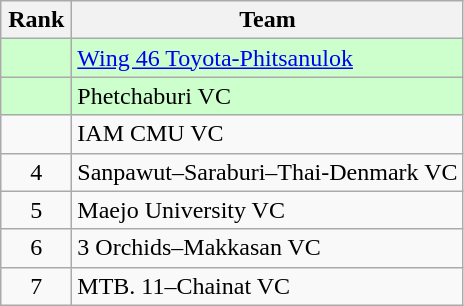<table class="wikitable" style="text-align: center;">
<tr>
<th width=40>Rank</th>
<th>Team</th>
</tr>
<tr bgcolor=#CCFFCC>
<td></td>
<td align="left"><a href='#'>Wing 46 Toyota-Phitsanulok</a></td>
</tr>
<tr bgcolor=#CCFFCC>
<td></td>
<td align="left">Phetchaburi VC</td>
</tr>
<tr bgcolor=>
<td></td>
<td align="left">IAM CMU VC</td>
</tr>
<tr bgcolor=>
<td>4</td>
<td align="left">Sanpawut–Saraburi–Thai-Denmark VC</td>
</tr>
<tr bgcolor=>
<td>5</td>
<td align="left">Maejo University VC</td>
</tr>
<tr bgcolor=>
<td>6</td>
<td align="left">3 Orchids–Makkasan VC</td>
</tr>
<tr>
<td>7</td>
<td align="left">MTB. 11–Chainat VC</td>
</tr>
</table>
